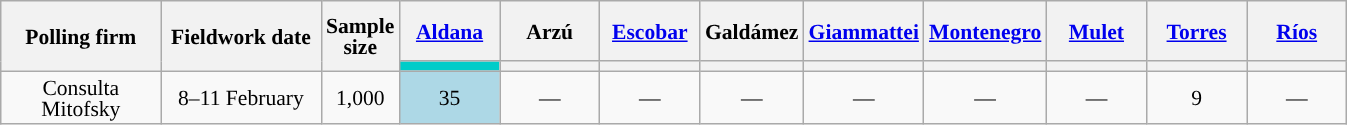<table class="wikitable sortable" style="text-align:center;font-size:90%;line-height:14px;">
<tr style="height:40px;">
<th style="width:100px;" rowspan="2">Polling firm</th>
<th style="width:100px;" rowspan="2">Fieldwork date</th>
<th style="width:30px;" rowspan="2">Sample size</th>
<th class="unsortable" style="width:60px;"><a href='#'>Aldana</a><br></th>
<th class="unsortable" style="width:60px;">Arzú<br></th>
<th class="unsortable" style="width:60px;"><a href='#'>Escobar</a><br></th>
<th class="unsortable" style="width:60px;">Galdámez<br></th>
<th class="unsortable" style="width:60px;"><a href='#'>Giammattei</a><br></th>
<th class="unsortable" style="width:60px;"><a href='#'>Montenegro</a><br></th>
<th class="unsortable" style="width:60px;"><a href='#'>Mulet</a><br></th>
<th class="unsortable" style="width:60px;"><a href='#'>Torres</a><br></th>
<th class="unsortable" style="width:60px;"><a href='#'>Ríos</a><br></th>
</tr>
<tr>
<th style="background:#00CCC9;"></th>
<th style="background:"></th>
<th style="background:"></th>
<th style="background:"></th>
<th style="background:"></th>
<th style="background:"></th>
<th style="background:"></th>
<th style="background:"></th>
<th style="background:"></th>
</tr>
<tr>
<td>Consulta Mitofsky</td>
<td>8–11 February</td>
<td>1,000</td>
<td style="background:#ADD8E6;">35</td>
<td>—</td>
<td>—</td>
<td>—</td>
<td>—</td>
<td>—</td>
<td>—</td>
<td>9</td>
<td>—</td>
</tr>
</table>
